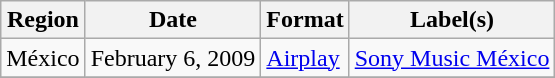<table class="wikitable">
<tr>
<th>Region</th>
<th>Date</th>
<th>Format</th>
<th>Label(s)</th>
</tr>
<tr>
<td>México</td>
<td>February 6, 2009</td>
<td><a href='#'>Airplay</a></td>
<td><a href='#'>Sony Music México</a></td>
</tr>
<tr>
</tr>
</table>
